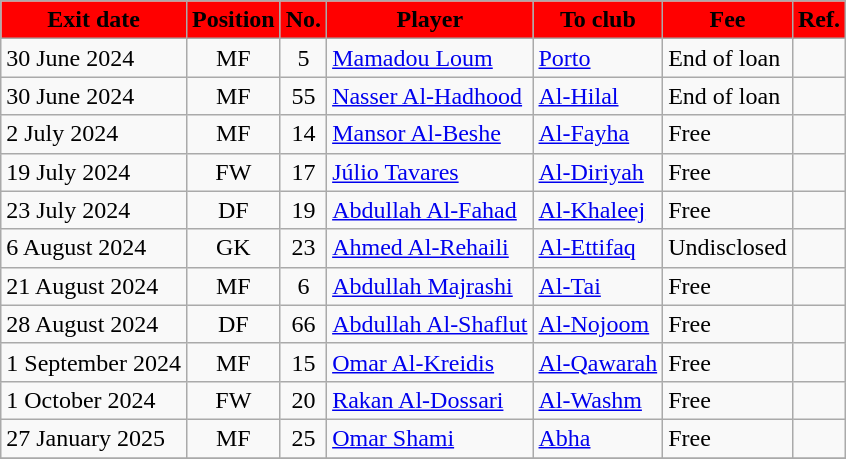<table class="wikitable sortable">
<tr>
<th style="background:red; color:black;"><strong>Exit date</strong></th>
<th style="background:red; color:black;"><strong>Position</strong></th>
<th style="background:red; color:black;"><strong>No.</strong></th>
<th style="background:red; color:black;"><strong>Player</strong></th>
<th style="background:red; color:black;"><strong>To club</strong></th>
<th style="background:red; color:black;"><strong>Fee</strong></th>
<th style="background:red; color:black;"><strong>Ref.</strong></th>
</tr>
<tr>
<td>30 June 2024</td>
<td style="text-align:center;">MF</td>
<td style="text-align:center;">5</td>
<td style="text-align:left;"> <a href='#'>Mamadou Loum</a></td>
<td style="text-align:left;"> <a href='#'>Porto</a></td>
<td>End of loan</td>
<td></td>
</tr>
<tr>
<td>30 June 2024</td>
<td style="text-align:center;">MF</td>
<td style="text-align:center;">55</td>
<td style="text-align:left;"> <a href='#'>Nasser Al-Hadhood</a></td>
<td style="text-align:left;"> <a href='#'>Al-Hilal</a></td>
<td>End of loan</td>
<td></td>
</tr>
<tr>
<td>2 July 2024</td>
<td style="text-align:center;">MF</td>
<td style="text-align:center;">14</td>
<td style="text-align:left;"> <a href='#'>Mansor Al-Beshe</a></td>
<td style="text-align:left;"> <a href='#'>Al-Fayha</a></td>
<td>Free</td>
<td></td>
</tr>
<tr>
<td>19 July 2024</td>
<td style="text-align:center;">FW</td>
<td style="text-align:center;">17</td>
<td style="text-align:left;"> <a href='#'>Júlio Tavares</a></td>
<td style="text-align:left;"> <a href='#'>Al-Diriyah</a></td>
<td>Free</td>
<td></td>
</tr>
<tr>
<td>23 July 2024</td>
<td style="text-align:center;">DF</td>
<td style="text-align:center;">19</td>
<td style="text-align:left;"> <a href='#'>Abdullah Al-Fahad</a></td>
<td style="text-align:left;"> <a href='#'>Al-Khaleej</a></td>
<td>Free</td>
<td></td>
</tr>
<tr>
<td>6 August 2024</td>
<td style="text-align:center;">GK</td>
<td style="text-align:center;">23</td>
<td style="text-align:left;"> <a href='#'>Ahmed Al-Rehaili</a></td>
<td style="text-align:left;"> <a href='#'>Al-Ettifaq</a></td>
<td>Undisclosed</td>
<td></td>
</tr>
<tr>
<td>21 August 2024</td>
<td style="text-align:center;">MF</td>
<td style="text-align:center;">6</td>
<td style="text-align:left;"> <a href='#'>Abdullah Majrashi</a></td>
<td style="text-align:left;"> <a href='#'>Al-Tai</a></td>
<td>Free</td>
<td></td>
</tr>
<tr>
<td>28 August 2024</td>
<td style="text-align:center;">DF</td>
<td style="text-align:center;">66</td>
<td style="text-align:left;"> <a href='#'>Abdullah Al-Shaflut</a></td>
<td style="text-align:left;"> <a href='#'>Al-Nojoom</a></td>
<td>Free</td>
<td></td>
</tr>
<tr>
<td>1 September 2024</td>
<td style="text-align:center;">MF</td>
<td style="text-align:center;">15</td>
<td style="text-align:left;"> <a href='#'>Omar Al-Kreidis</a></td>
<td style="text-align:left;"> <a href='#'>Al-Qawarah</a></td>
<td>Free</td>
<td></td>
</tr>
<tr>
<td>1 October 2024</td>
<td style="text-align:center;">FW</td>
<td style="text-align:center;">20</td>
<td style="text-align:left;"> <a href='#'>Rakan Al-Dossari</a></td>
<td style="text-align:left;"> <a href='#'>Al-Washm</a></td>
<td>Free</td>
<td></td>
</tr>
<tr>
<td>27 January 2025</td>
<td style="text-align:center;">MF</td>
<td style="text-align:center;">25</td>
<td style="text-align:left;"> <a href='#'>Omar Shami</a></td>
<td style="text-align:left;"> <a href='#'>Abha</a></td>
<td>Free</td>
<td></td>
</tr>
<tr>
</tr>
</table>
